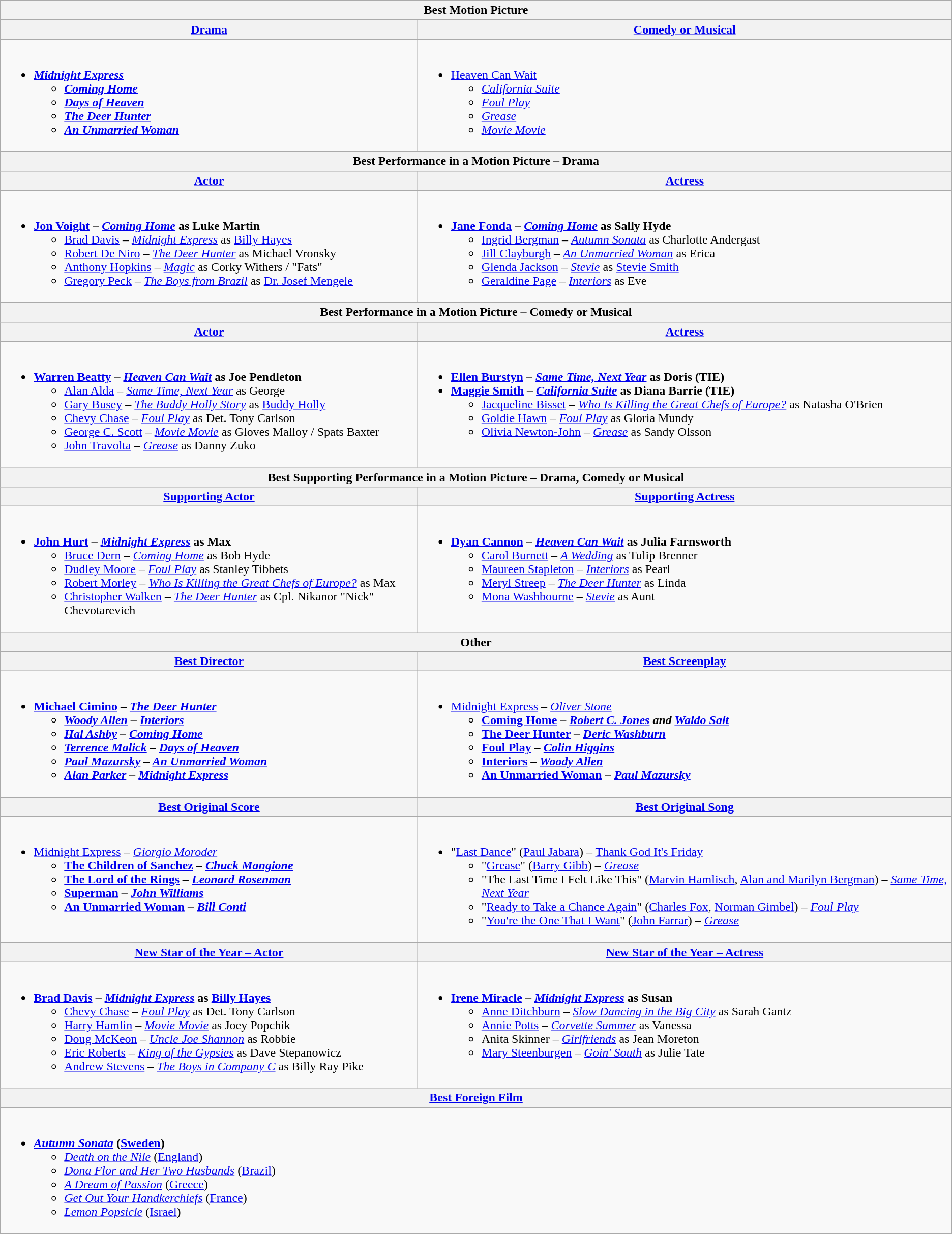<table class="wikitable" style="width=100%">
<tr>
<th colspan="2">Best Motion Picture</th>
</tr>
<tr>
<th style="width=50%"><a href='#'>Drama</a></th>
<th style="width=50%"><a href='#'>Comedy or Musical</a></th>
</tr>
<tr>
<td valign="top"><br><ul><li><strong> <em><a href='#'>Midnight Express</a><strong><em><ul><li></em><a href='#'>Coming Home</a><em></li><li></em><a href='#'>Days of Heaven</a><em></li><li></em><a href='#'>The Deer Hunter</a><em></li><li></em><a href='#'>An Unmarried Woman</a><em></li></ul></li></ul></td>
<td valign="top"><br><ul><li></strong> </em><a href='#'>Heaven Can Wait</a></em></strong><ul><li><em><a href='#'>California Suite</a></em></li><li><em><a href='#'>Foul Play</a></em></li><li><em><a href='#'>Grease</a></em></li><li><em><a href='#'>Movie Movie</a></em></li></ul></li></ul></td>
</tr>
<tr>
<th colspan="2">Best Performance in a Motion Picture – Drama</th>
</tr>
<tr>
<th><a href='#'>Actor</a></th>
<th><a href='#'>Actress</a></th>
</tr>
<tr>
<td valign="top"><br><ul><li><strong> <a href='#'>Jon Voight</a> – <em><a href='#'>Coming Home</a></em> as Luke Martin</strong><ul><li><a href='#'>Brad Davis</a> – <em><a href='#'>Midnight Express</a></em> as <a href='#'>Billy Hayes</a></li><li><a href='#'>Robert De Niro</a> – <em><a href='#'>The Deer Hunter</a></em> as Michael Vronsky</li><li><a href='#'>Anthony Hopkins</a> – <em><a href='#'>Magic</a></em> as Corky Withers / "Fats"</li><li><a href='#'>Gregory Peck</a> – <em><a href='#'>The Boys from Brazil</a></em> as <a href='#'>Dr. Josef Mengele</a></li></ul></li></ul></td>
<td valign="top"><br><ul><li><strong> <a href='#'>Jane Fonda</a> – <em><a href='#'>Coming Home</a></em> as Sally Hyde</strong><ul><li><a href='#'>Ingrid Bergman</a> – <em><a href='#'>Autumn Sonata</a></em> as Charlotte Andergast</li><li><a href='#'>Jill Clayburgh</a> – <em><a href='#'>An Unmarried Woman</a></em> as Erica</li><li><a href='#'>Glenda Jackson</a> – <em><a href='#'>Stevie</a></em> as <a href='#'>Stevie Smith</a></li><li><a href='#'>Geraldine Page</a> – <em><a href='#'>Interiors</a></em> as Eve</li></ul></li></ul></td>
</tr>
<tr>
<th colspan="2">Best Performance in a Motion Picture – Comedy or Musical</th>
</tr>
<tr>
<th><a href='#'>Actor</a></th>
<th><a href='#'>Actress</a></th>
</tr>
<tr>
<td valign="top"><br><ul><li><strong> <a href='#'>Warren Beatty</a> – <em><a href='#'>Heaven Can Wait</a></em> as Joe Pendleton</strong><ul><li><a href='#'>Alan Alda</a> – <em><a href='#'>Same Time, Next Year</a></em> as George</li><li><a href='#'>Gary Busey</a> – <em><a href='#'>The Buddy Holly Story</a></em> as <a href='#'>Buddy Holly</a></li><li><a href='#'>Chevy Chase</a> – <em><a href='#'>Foul Play</a></em> as Det. Tony Carlson</li><li><a href='#'>George C. Scott</a> – <em><a href='#'>Movie Movie</a></em> as Gloves Malloy / Spats Baxter</li><li><a href='#'>John Travolta</a> – <em><a href='#'>Grease</a></em> as Danny Zuko</li></ul></li></ul></td>
<td valign="top"><br><ul><li><strong> <a href='#'>Ellen Burstyn</a> – <em><a href='#'>Same Time, Next Year</a></em> as Doris (TIE)</strong></li><li><strong> <a href='#'>Maggie Smith</a> – <em><a href='#'>California Suite</a></em> as Diana Barrie (TIE)</strong><ul><li><a href='#'>Jacqueline Bisset</a> – <em><a href='#'>Who Is Killing the Great Chefs of Europe?</a></em> as Natasha O'Brien</li><li><a href='#'>Goldie Hawn</a> – <em><a href='#'>Foul Play</a></em> as Gloria Mundy</li><li><a href='#'>Olivia Newton-John</a> – <em><a href='#'>Grease</a></em> as Sandy Olsson</li></ul></li></ul></td>
</tr>
<tr>
<th colspan="2">Best Supporting Performance in a Motion Picture – Drama, Comedy or Musical</th>
</tr>
<tr>
<th><a href='#'>Supporting Actor</a></th>
<th><a href='#'>Supporting Actress</a></th>
</tr>
<tr>
<td valign="top"><br><ul><li><strong> <a href='#'>John Hurt</a> – <em><a href='#'>Midnight Express</a></em> as Max</strong><ul><li><a href='#'>Bruce Dern</a> – <em><a href='#'>Coming Home</a></em> as Bob Hyde</li><li><a href='#'>Dudley Moore</a> – <em><a href='#'>Foul Play</a></em> as Stanley Tibbets</li><li><a href='#'>Robert Morley</a> – <em><a href='#'>Who Is Killing the Great Chefs of Europe?</a></em> as Max</li><li><a href='#'>Christopher Walken</a> – <em><a href='#'>The Deer Hunter</a></em> as Cpl. Nikanor "Nick" Chevotarevich</li></ul></li></ul></td>
<td valign="top"><br><ul><li><strong> <a href='#'>Dyan Cannon</a> – <em><a href='#'>Heaven Can Wait</a></em> as Julia Farnsworth</strong><ul><li><a href='#'>Carol Burnett</a> – <em><a href='#'>A Wedding</a></em> as Tulip Brenner</li><li><a href='#'>Maureen Stapleton</a> – <em><a href='#'>Interiors</a></em> as Pearl</li><li><a href='#'>Meryl Streep</a> – <em><a href='#'>The Deer Hunter</a></em> as Linda</li><li><a href='#'>Mona Washbourne</a> – <em><a href='#'>Stevie</a></em> as Aunt</li></ul></li></ul></td>
</tr>
<tr>
<th colspan=2>Other</th>
</tr>
<tr>
<th><a href='#'>Best Director</a></th>
<th><a href='#'>Best Screenplay</a></th>
</tr>
<tr>
<td valign="top"><br><ul><li><strong> <a href='#'>Michael Cimino</a> – <em><a href='#'>The Deer Hunter</a><strong><em><ul><li><a href='#'>Woody Allen</a> – </em><a href='#'>Interiors</a><em></li><li><a href='#'>Hal Ashby</a> – </em><a href='#'>Coming Home</a><em></li><li><a href='#'>Terrence Malick</a> – </em><a href='#'>Days of Heaven</a><em></li><li><a href='#'>Paul Mazursky</a> – </em><a href='#'>An Unmarried Woman</a><em></li><li><a href='#'>Alan Parker</a> – </em><a href='#'>Midnight Express</a><em></li></ul></li></ul></td>
<td valign="top"><br><ul><li></strong> </em><a href='#'>Midnight Express</a><em> – <a href='#'>Oliver Stone</a><strong><ul><li></em><a href='#'>Coming Home</a><em> – <a href='#'>Robert C. Jones</a> and <a href='#'>Waldo Salt</a></li><li></em><a href='#'>The Deer Hunter</a><em> – <a href='#'>Deric Washburn</a></li><li></em><a href='#'>Foul Play</a><em> – <a href='#'>Colin Higgins</a></li><li></em><a href='#'>Interiors</a><em> – <a href='#'>Woody Allen</a></li><li></em><a href='#'>An Unmarried Woman</a><em> – <a href='#'>Paul Mazursky</a></li></ul></li></ul></td>
</tr>
<tr>
<th><a href='#'>Best Original Score</a></th>
<th><a href='#'>Best Original Song</a></th>
</tr>
<tr>
<td valign="top"><br><ul><li></strong> </em><a href='#'>Midnight Express</a><em> – <a href='#'>Giorgio Moroder</a><strong><ul><li></em><a href='#'>The Children of Sanchez</a><em> – <a href='#'>Chuck Mangione</a></li><li></em><a href='#'>The Lord of the Rings</a><em> – <a href='#'>Leonard Rosenman</a></li><li></em><a href='#'>Superman</a><em> – <a href='#'>John Williams</a></li><li></em><a href='#'>An Unmarried Woman</a><em> – <a href='#'>Bill Conti</a></li></ul></li></ul></td>
<td valign="top"><br><ul><li></strong> "<a href='#'>Last Dance</a>" (<a href='#'>Paul Jabara</a>) – </em><a href='#'>Thank God It's Friday</a></em></strong><ul><li>"<a href='#'>Grease</a>" (<a href='#'>Barry Gibb</a>) – <em><a href='#'>Grease</a></em></li><li>"The Last Time I Felt Like This" (<a href='#'>Marvin Hamlisch</a>, <a href='#'>Alan and Marilyn Bergman</a>) – <em><a href='#'>Same Time, Next Year</a></em></li><li>"<a href='#'>Ready to Take a Chance Again</a>" (<a href='#'>Charles Fox</a>, <a href='#'>Norman Gimbel</a>) – <em><a href='#'>Foul Play</a></em></li><li>"<a href='#'>You're the One That I Want</a>" (<a href='#'>John Farrar</a>) – <em><a href='#'>Grease</a></em></li></ul></li></ul></td>
</tr>
<tr>
<th><a href='#'>New Star of the Year – Actor</a></th>
<th><a href='#'>New Star of the Year – Actress</a></th>
</tr>
<tr>
<td valign="top"><br><ul><li><strong><a href='#'>Brad Davis</a> – <em><a href='#'>Midnight Express</a></em> as <a href='#'>Billy Hayes</a></strong><ul><li><a href='#'>Chevy Chase</a> – <em><a href='#'>Foul Play</a></em> as Det. Tony Carlson</li><li><a href='#'>Harry Hamlin</a> – <em><a href='#'>Movie Movie</a></em> as Joey Popchik</li><li><a href='#'>Doug McKeon</a> – <em><a href='#'>Uncle Joe Shannon</a></em> as Robbie</li><li><a href='#'>Eric Roberts</a> – <em><a href='#'>King of the Gypsies</a></em> as Dave Stepanowicz</li><li><a href='#'>Andrew Stevens</a> – <em><a href='#'>The Boys in Company C</a></em> as Billy Ray Pike</li></ul></li></ul></td>
<td valign="top"><br><ul><li><strong> <a href='#'>Irene Miracle</a> – <em><a href='#'>Midnight Express</a></em> as Susan</strong><ul><li><a href='#'>Anne Ditchburn</a> – <em><a href='#'>Slow Dancing in the Big City</a></em> as Sarah Gantz</li><li><a href='#'>Annie Potts</a> – <em><a href='#'>Corvette Summer</a></em> as Vanessa</li><li>Anita Skinner – <em><a href='#'>Girlfriends</a></em> as Jean Moreton</li><li><a href='#'>Mary Steenburgen</a> – <em><a href='#'>Goin' South</a></em> as Julie Tate</li></ul></li></ul></td>
</tr>
<tr>
<th colspan=2><a href='#'>Best Foreign Film</a></th>
</tr>
<tr>
<td colspan=2 style="vertical-align:top;"><br><ul><li><strong> <em><a href='#'>Autumn Sonata</a></em> (<a href='#'>Sweden</a>)</strong><ul><li><em><a href='#'>Death on the Nile</a></em> (<a href='#'>England</a>)</li><li><em><a href='#'>Dona Flor and Her Two Husbands</a></em> (<a href='#'>Brazil</a>)</li><li><em><a href='#'>A Dream of Passion</a></em> (<a href='#'>Greece</a>)</li><li><em><a href='#'>Get Out Your Handkerchiefs</a></em> (<a href='#'>France</a>)</li><li><em><a href='#'>Lemon Popsicle</a></em> (<a href='#'>Israel</a>)</li></ul></li></ul></td>
</tr>
</table>
